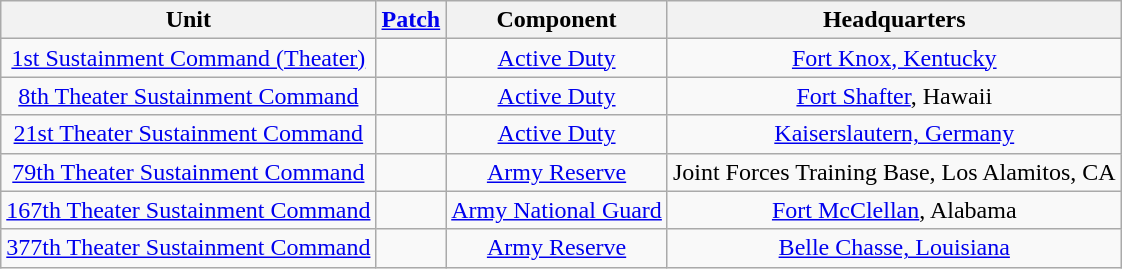<table class="wikitable" style="text-align:center;">
<tr>
<th>Unit</th>
<th><a href='#'>Patch</a></th>
<th>Component</th>
<th>Headquarters</th>
</tr>
<tr>
<td><a href='#'>1st Sustainment Command (Theater)</a></td>
<td></td>
<td><a href='#'>Active Duty</a></td>
<td><a href='#'>Fort Knox, Kentucky</a></td>
</tr>
<tr>
<td><a href='#'>8th Theater Sustainment Command</a></td>
<td></td>
<td><a href='#'>Active Duty</a></td>
<td><a href='#'>Fort Shafter</a>, Hawaii</td>
</tr>
<tr>
<td><a href='#'>21st Theater Sustainment Command</a></td>
<td></td>
<td><a href='#'>Active Duty</a></td>
<td><a href='#'>Kaiserslautern, Germany</a></td>
</tr>
<tr>
<td><a href='#'>79th Theater Sustainment Command</a></td>
<td></td>
<td><a href='#'>Army Reserve</a></td>
<td>Joint Forces Training Base, Los Alamitos, CA</td>
</tr>
<tr>
<td><a href='#'>167th Theater Sustainment Command</a></td>
<td></td>
<td><a href='#'>Army National Guard</a></td>
<td><a href='#'>Fort McClellan</a>, Alabama</td>
</tr>
<tr>
<td><a href='#'>377th Theater Sustainment Command</a></td>
<td></td>
<td><a href='#'>Army Reserve</a></td>
<td><a href='#'>Belle Chasse, Louisiana</a></td>
</tr>
</table>
